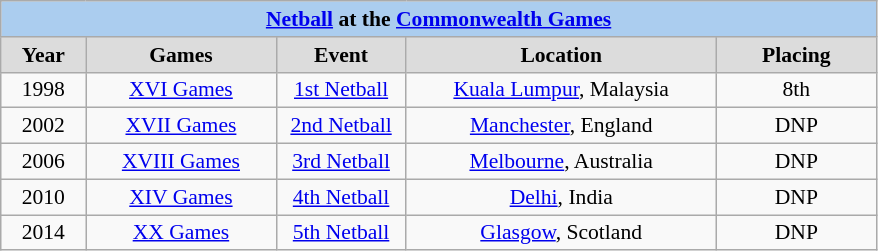<table class=wikitable style="text-align:center; font-size:90%">
<tr>
<th colspan=5 style=background:#ABCDEF><a href='#'>Netball</a> at the <a href='#'>Commonwealth Games</a></th>
</tr>
<tr>
<th width=50 style=background:gainsboro>Year</th>
<th width=120 style=background:gainsboro>Games</th>
<th width=80 style=background:gainsboro>Event</th>
<th width=200 style=background:gainsboro>Location</th>
<th width=100 style=background:gainsboro>Placing</th>
</tr>
<tr>
<td>1998</td>
<td><a href='#'>XVI Games</a></td>
<td><a href='#'>1st Netball</a></td>
<td><a href='#'>Kuala Lumpur</a>, Malaysia</td>
<td>8th</td>
</tr>
<tr>
<td>2002</td>
<td><a href='#'>XVII Games</a></td>
<td><a href='#'>2nd Netball</a></td>
<td><a href='#'>Manchester</a>, England</td>
<td>DNP</td>
</tr>
<tr>
<td>2006</td>
<td><a href='#'>XVIII Games</a></td>
<td><a href='#'>3rd Netball</a></td>
<td><a href='#'>Melbourne</a>, Australia</td>
<td>DNP</td>
</tr>
<tr>
<td>2010</td>
<td><a href='#'>XIV Games</a></td>
<td><a href='#'>4th Netball</a></td>
<td><a href='#'>Delhi</a>, India</td>
<td>DNP</td>
</tr>
<tr>
<td>2014</td>
<td><a href='#'>XX Games</a></td>
<td><a href='#'>5th Netball</a></td>
<td><a href='#'>Glasgow</a>, Scotland</td>
<td>DNP</td>
</tr>
</table>
